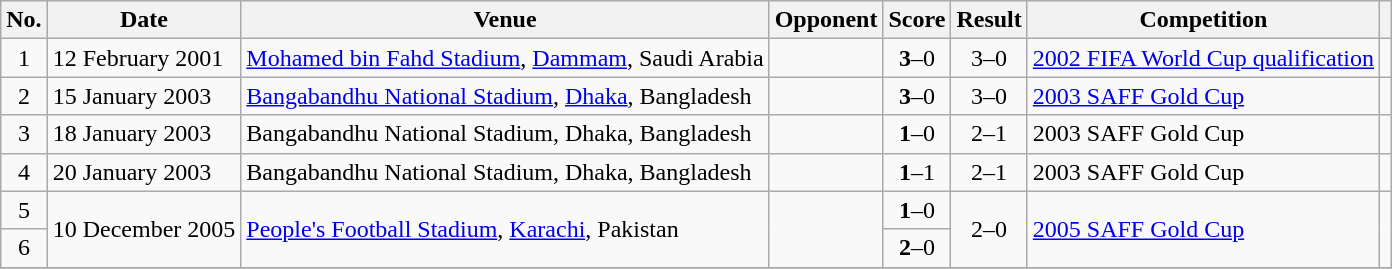<table class="wikitable plainrowheaders sortable">
<tr>
<th scope="col">No.</th>
<th scope="col">Date</th>
<th scope="col">Venue</th>
<th scope="col">Opponent</th>
<th scope="col">Score</th>
<th scope="col">Result</th>
<th scope="col">Competition</th>
<th scope="col" class="unsortable"></th>
</tr>
<tr>
<td align="center">1</td>
<td>12 February 2001</td>
<td><a href='#'>Mohamed bin Fahd Stadium</a>, <a href='#'>Dammam</a>, Saudi Arabia</td>
<td></td>
<td align="center"><strong>3</strong>–0</td>
<td align="center">3–0</td>
<td><a href='#'>2002 FIFA World Cup qualification</a></td>
<td></td>
</tr>
<tr>
<td align="center">2</td>
<td>15 January 2003</td>
<td><a href='#'>Bangabandhu National Stadium</a>, <a href='#'>Dhaka</a>, Bangladesh</td>
<td></td>
<td align="center"><strong>3</strong>–0</td>
<td align="center">3–0</td>
<td><a href='#'>2003 SAFF Gold Cup</a></td>
<td></td>
</tr>
<tr>
<td align="center">3</td>
<td>18 January 2003</td>
<td>Bangabandhu National Stadium, Dhaka, Bangladesh</td>
<td></td>
<td align="center"><strong>1</strong>–0</td>
<td align="center">2–1</td>
<td>2003 SAFF Gold Cup</td>
<td></td>
</tr>
<tr>
<td align="center">4</td>
<td>20 January 2003</td>
<td>Bangabandhu National Stadium, Dhaka, Bangladesh</td>
<td></td>
<td align="center"><strong>1</strong>–1</td>
<td align="center">2–1 <br></td>
<td>2003 SAFF Gold Cup</td>
<td></td>
</tr>
<tr>
<td align="center">5</td>
<td rowspan=2>10 December 2005</td>
<td rowspan=2><a href='#'>People's Football Stadium</a>, <a href='#'>Karachi</a>, Pakistan</td>
<td rowspan=2></td>
<td align="center"><strong>1</strong>–0</td>
<td align="center" rowspan=2>2–0</td>
<td rowspan=2><a href='#'>2005 SAFF Gold Cup</a></td>
<td rowspan=2></td>
</tr>
<tr>
<td align="center">6</td>
<td align="center"><strong>2</strong>–0</td>
</tr>
<tr>
</tr>
</table>
